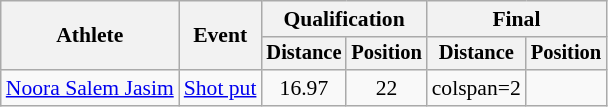<table class="wikitable" style="font-size:90%">
<tr>
<th rowspan="2">Athlete</th>
<th rowspan="2">Event</th>
<th colspan="2">Qualification</th>
<th colspan="2">Final</th>
</tr>
<tr style="font-size:95%">
<th>Distance</th>
<th>Position</th>
<th>Distance</th>
<th>Position</th>
</tr>
<tr style=text-align:center>
<td style=text-align:left><a href='#'>Noora Salem Jasim</a></td>
<td style=text-align:left><a href='#'>Shot put</a></td>
<td>16.97</td>
<td>22</td>
<td>colspan=2 </td>
</tr>
</table>
